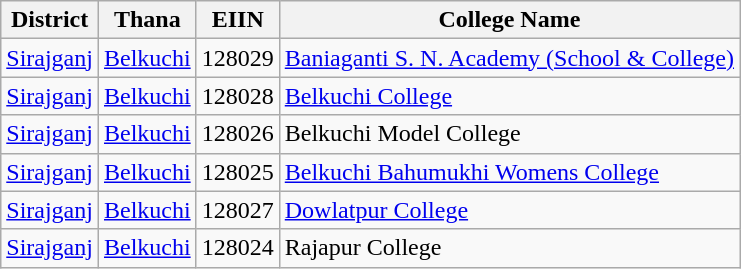<table class="wikitable">
<tr>
<th style="text-align: center;">District</th>
<th style="text-align: center;">Thana</th>
<th style="text-align: center;">EIIN</th>
<th style="text-align: center;">College Name</th>
</tr>
<tr>
<td style="text-align: center;"><a href='#'>Sirajganj</a></td>
<td style="text-align: center;"><a href='#'>Belkuchi</a></td>
<td style="text-align: center;">128029</td>
<td><a href='#'>Baniaganti S. N. Academy (School & College)</a></td>
</tr>
<tr>
<td style="text-align: center;"><a href='#'>Sirajganj</a></td>
<td style="text-align: center;"><a href='#'>Belkuchi</a></td>
<td style="text-align: center;">128028</td>
<td><a href='#'>Belkuchi College</a></td>
</tr>
<tr>
<td style="text-align: center;"><a href='#'>Sirajganj</a></td>
<td style="text-align: center;"><a href='#'>Belkuchi</a></td>
<td style="text-align: center;">128026</td>
<td>Belkuchi Model College</td>
</tr>
<tr>
<td style="text-align: center;"><a href='#'>Sirajganj</a></td>
<td style="text-align: center;"><a href='#'>Belkuchi</a></td>
<td style="text-align: center;">128025</td>
<td><a href='#'>Belkuchi Bahumukhi Womens College</a></td>
</tr>
<tr>
<td style="text-align: center;"><a href='#'>Sirajganj</a></td>
<td style="text-align: center;"><a href='#'>Belkuchi</a></td>
<td style="text-align: center;">128027</td>
<td><a href='#'>Dowlatpur College</a></td>
</tr>
<tr>
<td style="text-align: center;"><a href='#'>Sirajganj</a></td>
<td style="text-align: center;"><a href='#'>Belkuchi</a></td>
<td style="text-align: center;">128024</td>
<td>Rajapur College</td>
</tr>
</table>
